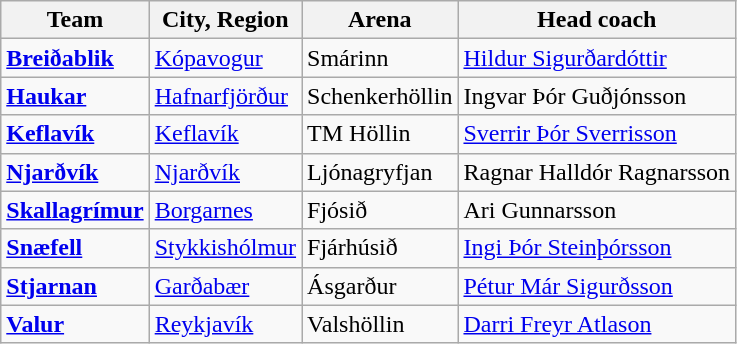<table class="wikitable">
<tr>
<th>Team</th>
<th>City, Region</th>
<th>Arena</th>
<th>Head coach</th>
</tr>
<tr>
<td><strong><a href='#'>Breiðablik</a></strong></td>
<td><a href='#'>Kópavogur</a></td>
<td>Smárinn</td>
<td> <a href='#'>Hildur Sigurðardóttir</a></td>
</tr>
<tr>
<td><strong><a href='#'>Haukar</a> </strong></td>
<td><a href='#'>Hafnarfjörður</a></td>
<td>Schenkerhöllin</td>
<td> Ingvar Þór Guðjónsson</td>
</tr>
<tr>
<td><strong><a href='#'>Keflavík</a></strong></td>
<td><a href='#'>Keflavík</a></td>
<td>TM Höllin</td>
<td> <a href='#'>Sverrir Þór Sverrisson</a></td>
</tr>
<tr>
<td><strong><a href='#'>Njarðvík</a></strong></td>
<td><a href='#'>Njarðvík</a></td>
<td>Ljónagryfjan</td>
<td> Ragnar Halldór Ragnarsson</td>
</tr>
<tr>
<td><strong><a href='#'>Skallagrímur</a></strong></td>
<td><a href='#'>Borgarnes</a></td>
<td>Fjósið</td>
<td> Ari Gunnarsson</td>
</tr>
<tr>
<td><strong><a href='#'>Snæfell</a></strong></td>
<td><a href='#'>Stykkishólmur</a></td>
<td>Fjárhúsið</td>
<td> <a href='#'>Ingi Þór Steinþórsson</a></td>
</tr>
<tr>
<td><strong><a href='#'>Stjarnan</a></strong></td>
<td><a href='#'>Garðabær</a></td>
<td>Ásgarður</td>
<td> <a href='#'>Pétur Már Sigurðsson</a></td>
</tr>
<tr>
<td><strong><a href='#'>Valur</a> </strong></td>
<td><a href='#'>Reykjavík</a></td>
<td>Valshöllin</td>
<td> <a href='#'>Darri Freyr Atlason</a></td>
</tr>
</table>
